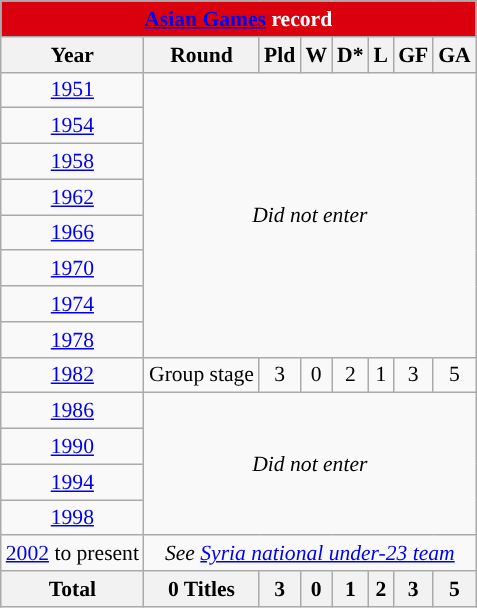<table class="wikitable" style="text-align: center;font-size:90%;">
<tr>
<th colspan=9 style="background: #db000d; color: #FFFFFF;"><a href='#'>Asian Games</a> record</th>
</tr>
<tr>
<th>Year</th>
<th>Round</th>
<th>Pld</th>
<th>W</th>
<th>D*</th>
<th>L</th>
<th>GF</th>
<th>GA</th>
</tr>
<tr>
<td> <a href='#'>1951</a></td>
<td colspan=7 rowspan=8><em>Did not enter</em></td>
</tr>
<tr>
<td> <a href='#'>1954</a></td>
</tr>
<tr>
<td> <a href='#'>1958</a></td>
</tr>
<tr>
<td> <a href='#'>1962</a></td>
</tr>
<tr>
<td> <a href='#'>1966</a></td>
</tr>
<tr>
<td> <a href='#'>1970</a></td>
</tr>
<tr>
<td><a href='#'>1974</a></td>
</tr>
<tr>
<td> <a href='#'>1978</a></td>
</tr>
<tr>
<td> <a href='#'>1982</a></td>
<td>Group stage</td>
<td>3</td>
<td>0</td>
<td>2</td>
<td>1</td>
<td>3</td>
<td>5</td>
</tr>
<tr>
<td> <a href='#'>1986</a></td>
<td colspan=7 rowspan=4><em>Did not enter</em></td>
</tr>
<tr>
<td> <a href='#'>1990</a></td>
</tr>
<tr>
<td> <a href='#'>1994</a></td>
</tr>
<tr>
<td> <a href='#'>1998</a></td>
</tr>
<tr>
<td> <a href='#'>2002</a> to present</td>
<td colspan=9><em>See <a href='#'>Syria national under-23 team</a></em></td>
</tr>
<tr>
<th><strong>Total</strong></th>
<th><strong>0 Titles</strong></th>
<th><strong>3</strong></th>
<th><strong>0</strong></th>
<th><strong>1</strong></th>
<th><strong>2</strong></th>
<th><strong>3</strong></th>
<th><strong>5</strong></th>
</tr>
</table>
